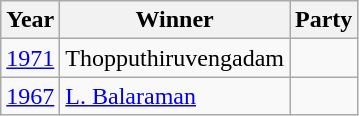<table class="wikitable">
<tr>
<th>Year</th>
<th>Winner</th>
<th colspan="2">Party</th>
</tr>
<tr>
<td><a href='#'>1971</a></td>
<td>Thopputhiruvengadam</td>
<td></td>
</tr>
<tr>
<td><a href='#'>1967</a></td>
<td><a href='#'>L. Balaraman</a></td>
<td></td>
</tr>
</table>
